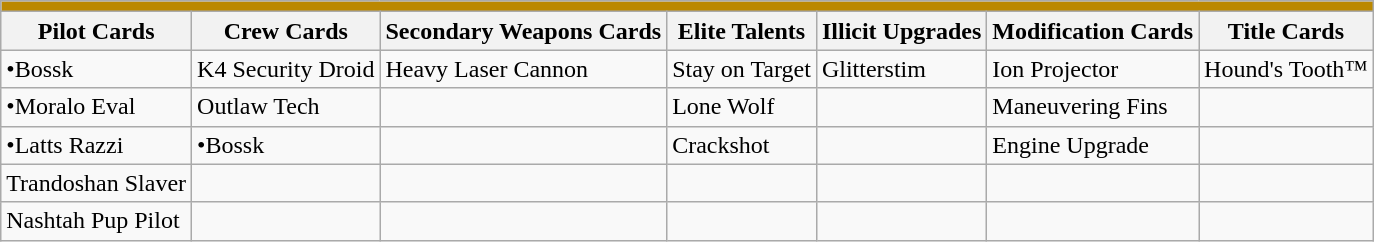<table class="wikitable sortable">
<tr style="background:#bb8800;">
<td colspan="7"></td>
</tr>
<tr style="background:#f0f0f0;">
<th>Pilot Cards</th>
<th>Crew Cards</th>
<th>Secondary Weapons Cards</th>
<th>Elite Talents</th>
<th>Illicit Upgrades</th>
<th>Modification Cards</th>
<th>Title Cards</th>
</tr>
<tr>
<td>•Bossk</td>
<td>K4 Security Droid</td>
<td>Heavy Laser Cannon</td>
<td>Stay on Target</td>
<td>Glitterstim</td>
<td>Ion Projector</td>
<td>Hound's Tooth™</td>
</tr>
<tr>
<td>•Moralo Eval</td>
<td>Outlaw Tech</td>
<td></td>
<td>Lone Wolf</td>
<td></td>
<td>Maneuvering Fins</td>
<td></td>
</tr>
<tr>
<td>•Latts Razzi</td>
<td>•Bossk</td>
<td></td>
<td>Crackshot</td>
<td></td>
<td>Engine Upgrade</td>
<td></td>
</tr>
<tr>
<td>Trandoshan Slaver</td>
<td></td>
<td></td>
<td></td>
<td></td>
<td></td>
<td></td>
</tr>
<tr>
<td>Nashtah Pup Pilot</td>
<td></td>
<td></td>
<td></td>
<td></td>
<td></td>
<td></td>
</tr>
</table>
